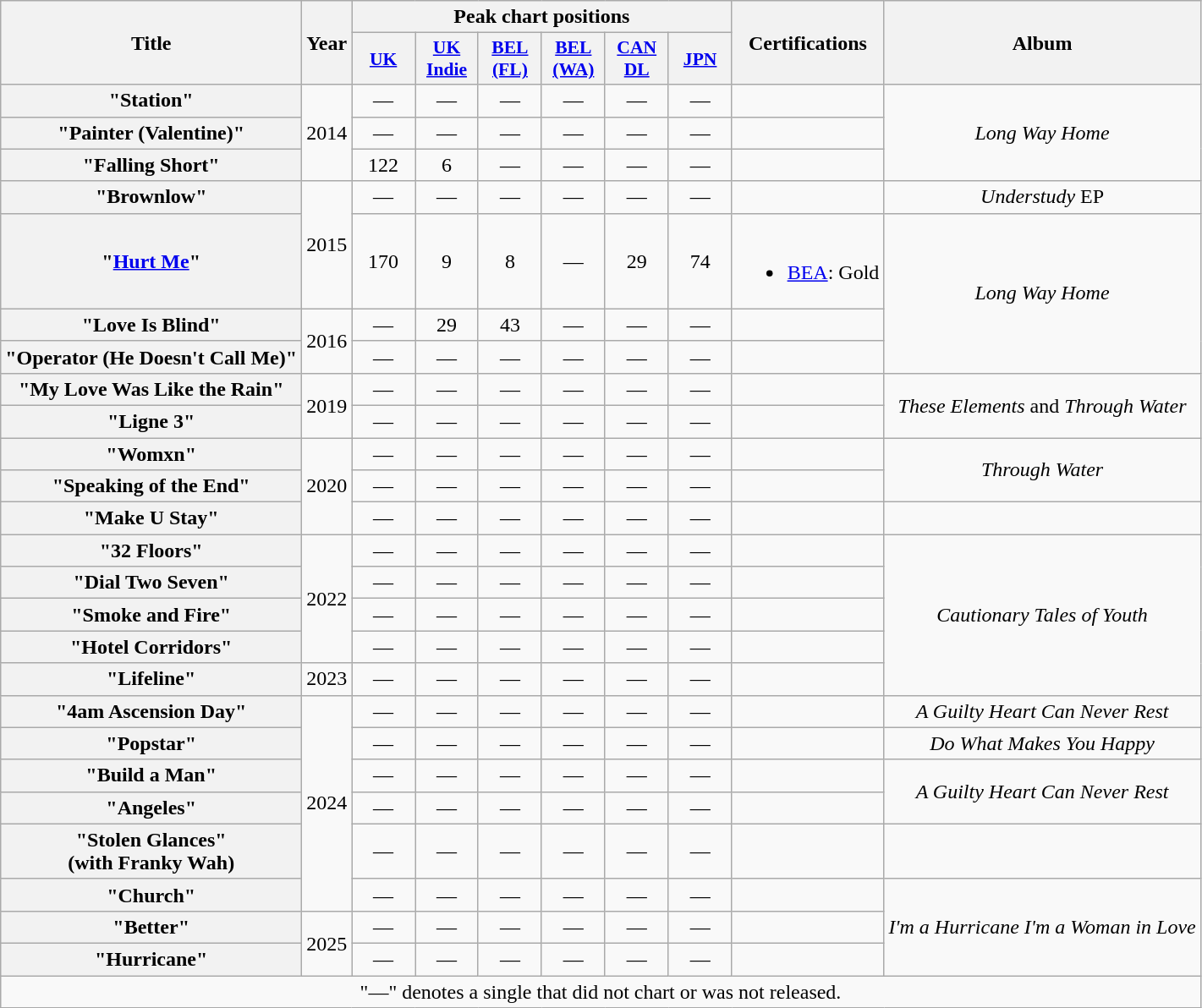<table class="wikitable plainrowheaders" style="text-align:center;">
<tr>
<th rowspan="2" scope="col">Title</th>
<th scope="col" rowspan="2">Year</th>
<th scope="col" colspan="6">Peak chart positions</th>
<th scope="col" rowspan="2">Certifications</th>
<th scope="col" rowspan="2">Album</th>
</tr>
<tr>
<th scope="col" style="width:3em;font-size:90%;"><a href='#'>UK</a><br></th>
<th scope="col" style="width:3em;font-size:90%;"><a href='#'>UK<br>Indie</a><br></th>
<th scope="col" style="width:3em;font-size:90%;"><a href='#'>BEL<br>(FL)</a><br></th>
<th scope="col" style="width:3em;font-size:90%;"><a href='#'>BEL<br>(WA)</a><br></th>
<th scope="col" style="width:3em;font-size:90%;"><a href='#'>CAN<br>DL</a><br></th>
<th scope="col" style="width:3em;font-size:90%;"><a href='#'>JPN</a><br></th>
</tr>
<tr>
<th scope="row">"Station"</th>
<td rowspan="3">2014</td>
<td>—</td>
<td>—</td>
<td>—</td>
<td>—</td>
<td>—</td>
<td>—</td>
<td></td>
<td rowspan="3"><em>Long Way Home</em></td>
</tr>
<tr>
<th scope="row">"Painter (Valentine)"</th>
<td>—</td>
<td>—</td>
<td>—</td>
<td>—</td>
<td>—</td>
<td>—</td>
<td></td>
</tr>
<tr>
<th scope="row">"Falling Short"</th>
<td>122</td>
<td>6</td>
<td>—</td>
<td>—</td>
<td>—</td>
<td>—</td>
<td></td>
</tr>
<tr>
<th scope="row">"Brownlow"</th>
<td rowspan="2">2015</td>
<td>—</td>
<td>—</td>
<td>—</td>
<td>—</td>
<td>—</td>
<td>—</td>
<td></td>
<td><em>Understudy</em> EP</td>
</tr>
<tr>
<th scope="row">"<a href='#'>Hurt Me</a>"</th>
<td>170</td>
<td>9</td>
<td>8</td>
<td>—</td>
<td>29</td>
<td>74</td>
<td><br><ul><li><a href='#'>BEA</a>: Gold</li></ul></td>
<td rowspan="3"><em>Long Way Home</em></td>
</tr>
<tr>
<th scope="row">"Love Is Blind"</th>
<td rowspan="2">2016</td>
<td>—</td>
<td>29</td>
<td>43</td>
<td>—</td>
<td>—</td>
<td>—</td>
<td></td>
</tr>
<tr>
<th scope="row">"Operator (He Doesn't Call Me)"</th>
<td>—</td>
<td>—</td>
<td>—</td>
<td>—</td>
<td>—</td>
<td>—</td>
<td></td>
</tr>
<tr>
<th scope="row">"My Love Was Like the Rain"</th>
<td rowspan="2">2019</td>
<td>—</td>
<td>—</td>
<td>—</td>
<td>—</td>
<td>—</td>
<td>—</td>
<td></td>
<td rowspan="2"><em>These Elements</em> and <em>Through Water</em></td>
</tr>
<tr>
<th scope="row">"Ligne 3"</th>
<td>—</td>
<td>—</td>
<td>—</td>
<td>—</td>
<td>—</td>
<td>—</td>
<td></td>
</tr>
<tr>
<th scope="row">"Womxn"</th>
<td rowspan="3">2020</td>
<td>—</td>
<td>—</td>
<td>—</td>
<td>—</td>
<td>—</td>
<td>—</td>
<td></td>
<td rowspan="2"><em>Through Water</em></td>
</tr>
<tr>
<th scope="row">"Speaking of the End"</th>
<td>—</td>
<td>—</td>
<td>—</td>
<td>—</td>
<td>—</td>
<td>—</td>
<td></td>
</tr>
<tr>
<th scope="row">"Make U Stay"<br></th>
<td>—</td>
<td>—</td>
<td>—</td>
<td>—</td>
<td>—</td>
<td>—</td>
<td></td>
<td></td>
</tr>
<tr>
<th scope="row">"32 Floors"</th>
<td rowspan="4">2022</td>
<td>—</td>
<td>—</td>
<td>—</td>
<td>—</td>
<td>—</td>
<td>—</td>
<td></td>
<td rowspan="5"><em>Cautionary Tales of Youth</em></td>
</tr>
<tr>
<th scope="row">"Dial Two Seven"</th>
<td>—</td>
<td>—</td>
<td>—</td>
<td>—</td>
<td>—</td>
<td>—</td>
<td></td>
</tr>
<tr>
<th scope="row">"Smoke and Fire"</th>
<td>—</td>
<td>—</td>
<td>—</td>
<td>—</td>
<td>—</td>
<td>—</td>
<td></td>
</tr>
<tr>
<th scope="row">"Hotel Corridors"</th>
<td>—</td>
<td>—</td>
<td>—</td>
<td>—</td>
<td>—</td>
<td>—</td>
<td></td>
</tr>
<tr>
<th scope="row">"Lifeline"</th>
<td rowspan="1">2023</td>
<td>—</td>
<td>—</td>
<td>—</td>
<td>—</td>
<td>—</td>
<td>—</td>
<td></td>
</tr>
<tr>
<th scope="row">"4am Ascension Day"</th>
<td rowspan="6">2024</td>
<td>—</td>
<td>—</td>
<td>—</td>
<td>—</td>
<td>—</td>
<td>—</td>
<td></td>
<td><em>A Guilty Heart Can Never Rest</em></td>
</tr>
<tr>
<th scope="row">"Popstar"<br></th>
<td>—</td>
<td>—</td>
<td>—</td>
<td>—</td>
<td>—</td>
<td>—</td>
<td></td>
<td><em>Do What Makes You Happy</em></td>
</tr>
<tr>
<th scope="row">"Build a Man"</th>
<td>—</td>
<td>—</td>
<td>—</td>
<td>—</td>
<td>—</td>
<td>—</td>
<td></td>
<td rowspan="2"><em>A Guilty Heart Can Never Rest</em></td>
</tr>
<tr>
<th scope="row">"Angeles"</th>
<td>—</td>
<td>—</td>
<td>—</td>
<td>—</td>
<td>—</td>
<td>—</td>
<td></td>
</tr>
<tr>
<th scope="row">"Stolen Glances"<br> (with Franky Wah)</th>
<td>—</td>
<td>—</td>
<td>—</td>
<td>—</td>
<td>—</td>
<td>—</td>
<td></td>
<td></td>
</tr>
<tr>
<th scope="row">"Church"</th>
<td>—</td>
<td>—</td>
<td>—</td>
<td>—</td>
<td>—</td>
<td>—</td>
<td></td>
<td rowspan="3"><em>I'm a Hurricane I'm a Woman in Love</em></td>
</tr>
<tr>
<th scope="row">"Better"</th>
<td rowspan="2">2025</td>
<td>—</td>
<td>—</td>
<td>—</td>
<td>—</td>
<td>—</td>
<td>—</td>
<td></td>
</tr>
<tr>
<th scope="row">"Hurricane"</th>
<td>—</td>
<td>—</td>
<td>—</td>
<td>—</td>
<td>—</td>
<td>—</td>
<td></td>
</tr>
<tr>
<td colspan="10">"—" denotes a single that did not chart or was not released.</td>
</tr>
</table>
